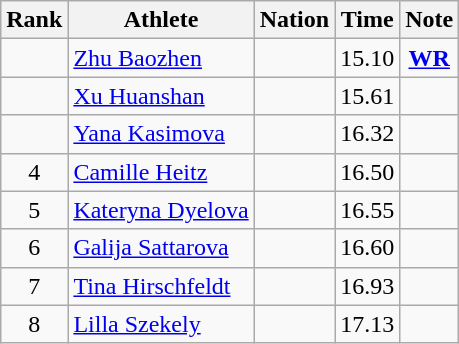<table class="wikitable sortable" style="text-align:center">
<tr>
<th>Rank</th>
<th>Athlete</th>
<th>Nation</th>
<th>Time</th>
<th>Note</th>
</tr>
<tr>
<td></td>
<td align=left><a href='#'>Zhu Baozhen</a></td>
<td align=left></td>
<td>15.10</td>
<td><strong><a href='#'>WR</a></strong></td>
</tr>
<tr>
<td></td>
<td align=left><a href='#'>Xu Huanshan</a></td>
<td align=left></td>
<td>15.61</td>
<td></td>
</tr>
<tr>
<td></td>
<td align=left><a href='#'>Yana Kasimova</a></td>
<td align=left></td>
<td>16.32</td>
<td></td>
</tr>
<tr>
<td>4</td>
<td align=left><a href='#'>Camille Heitz</a></td>
<td align=left></td>
<td>16.50</td>
<td></td>
</tr>
<tr>
<td>5</td>
<td align=left><a href='#'>Kateryna Dyelova</a></td>
<td align=left></td>
<td>16.55</td>
<td></td>
</tr>
<tr>
<td>6</td>
<td align=left><a href='#'>Galija Sattarova</a></td>
<td align=left></td>
<td>16.60</td>
<td></td>
</tr>
<tr>
<td>7</td>
<td align=left><a href='#'>Tina Hirschfeldt</a></td>
<td align=left></td>
<td>16.93</td>
<td></td>
</tr>
<tr>
<td>8</td>
<td align=left><a href='#'>Lilla Szekely</a></td>
<td align=left></td>
<td>17.13</td>
<td></td>
</tr>
</table>
